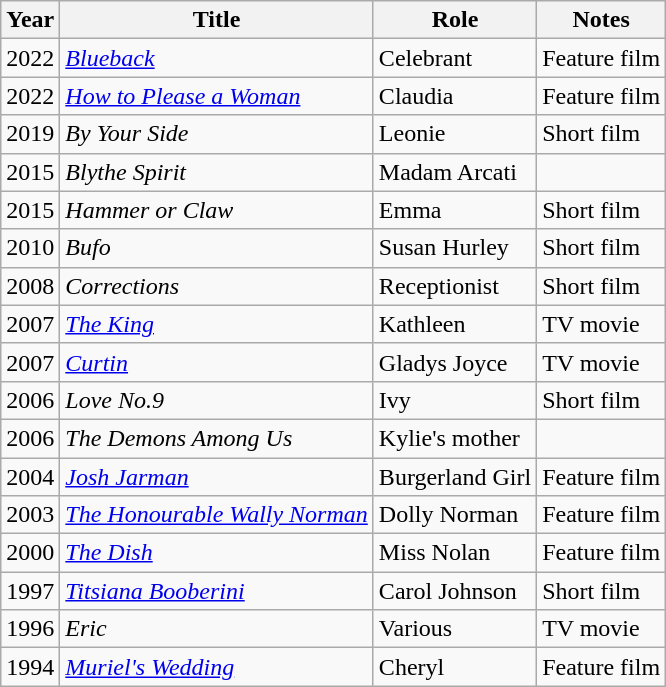<table class="wikitable">
<tr>
<th>Year</th>
<th>Title</th>
<th>Role</th>
<th>Notes</th>
</tr>
<tr>
<td>2022</td>
<td><em><a href='#'>Blueback</a></em></td>
<td>Celebrant</td>
<td>Feature film</td>
</tr>
<tr>
<td>2022</td>
<td><em><a href='#'>How to Please a Woman</a></em></td>
<td>Claudia</td>
<td>Feature film</td>
</tr>
<tr>
<td>2019</td>
<td><em>By Your Side</em></td>
<td>Leonie</td>
<td>Short film</td>
</tr>
<tr>
<td>2015</td>
<td><em>Blythe Spirit</em></td>
<td>Madam Arcati</td>
<td></td>
</tr>
<tr>
<td>2015</td>
<td><em>Hammer or Claw</em></td>
<td>Emma</td>
<td>Short film</td>
</tr>
<tr>
<td>2010</td>
<td><em>Bufo</em></td>
<td>Susan Hurley</td>
<td>Short film</td>
</tr>
<tr>
<td>2008</td>
<td><em>Corrections</em></td>
<td>Receptionist</td>
<td>Short film</td>
</tr>
<tr>
<td>2007</td>
<td><em><a href='#'>The King</a></em></td>
<td>Kathleen</td>
<td>TV movie</td>
</tr>
<tr>
<td>2007</td>
<td><em><a href='#'>Curtin</a></em></td>
<td>Gladys Joyce</td>
<td>TV movie</td>
</tr>
<tr>
<td>2006</td>
<td><em>Love No.9</em></td>
<td>Ivy</td>
<td>Short film</td>
</tr>
<tr>
<td>2006</td>
<td><em>The Demons Among Us</em></td>
<td>Kylie's mother</td>
<td></td>
</tr>
<tr>
<td>2004</td>
<td><em><a href='#'>Josh Jarman</a></em></td>
<td>Burgerland Girl</td>
<td>Feature film</td>
</tr>
<tr>
<td>2003</td>
<td><em><a href='#'>The Honourable Wally Norman</a></em></td>
<td>Dolly Norman</td>
<td>Feature film</td>
</tr>
<tr>
<td>2000</td>
<td><em><a href='#'>The Dish</a></em></td>
<td>Miss Nolan</td>
<td>Feature film</td>
</tr>
<tr>
<td>1997</td>
<td><em><a href='#'>Titsiana Booberini</a></em></td>
<td>Carol Johnson</td>
<td>Short film</td>
</tr>
<tr>
<td>1996</td>
<td><em>Eric</em></td>
<td>Various</td>
<td>TV movie</td>
</tr>
<tr>
<td>1994</td>
<td><em><a href='#'>Muriel's Wedding</a></em></td>
<td>Cheryl</td>
<td>Feature film</td>
</tr>
</table>
